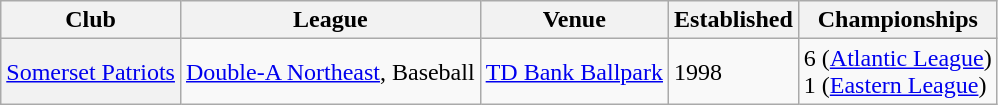<table class="wikitable">
<tr>
<th scope="col">Club</th>
<th scope="col">League</th>
<th scope="col">Venue</th>
<th scope="col">Established</th>
<th scope="col">Championships</th>
</tr>
<tr>
<th scope="row" style="font-weight: normal;"><a href='#'>Somerset Patriots</a></th>
<td><a href='#'>Double-A Northeast</a>, Baseball</td>
<td><a href='#'>TD Bank Ballpark</a></td>
<td>1998</td>
<td>6 (<a href='#'>Atlantic League</a>)<br>1 (<a href='#'>Eastern League</a>)</td>
</tr>
</table>
